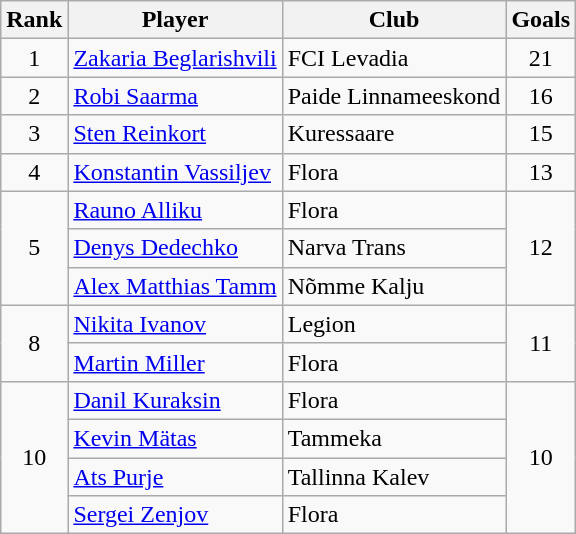<table class="wikitable" style="text-align:center">
<tr>
<th>Rank</th>
<th>Player</th>
<th>Club</th>
<th>Goals</th>
</tr>
<tr>
<td>1</td>
<td align=left> <a href='#'>Zakaria Beglarishvili</a></td>
<td align=left>FCI Levadia</td>
<td>21</td>
</tr>
<tr>
<td>2</td>
<td align=left> <a href='#'>Robi Saarma</a></td>
<td align=left>Paide Linnameeskond</td>
<td>16</td>
</tr>
<tr>
<td>3</td>
<td align=left> <a href='#'>Sten Reinkort</a></td>
<td align=left>Kuressaare</td>
<td>15</td>
</tr>
<tr>
<td>4</td>
<td align=left> <a href='#'>Konstantin Vassiljev</a></td>
<td align=left>Flora</td>
<td>13</td>
</tr>
<tr>
<td rowspan=3>5</td>
<td align=left> <a href='#'>Rauno Alliku</a></td>
<td align=left>Flora</td>
<td rowspan=3>12</td>
</tr>
<tr>
<td align=left> <a href='#'>Denys Dedechko</a></td>
<td align=left>Narva Trans</td>
</tr>
<tr>
<td align=left> <a href='#'>Alex Matthias Tamm</a></td>
<td align=left>Nõmme Kalju</td>
</tr>
<tr>
<td rowspan=2>8</td>
<td align=left> <a href='#'>Nikita Ivanov</a></td>
<td align=left>Legion</td>
<td rowspan=2>11</td>
</tr>
<tr>
<td align=left> <a href='#'>Martin Miller</a></td>
<td align=left>Flora</td>
</tr>
<tr>
<td rowspan=4>10</td>
<td align=left> <a href='#'>Danil Kuraksin</a></td>
<td align=left>Flora</td>
<td rowspan=4>10</td>
</tr>
<tr>
<td align=left> <a href='#'>Kevin Mätas</a></td>
<td align=left>Tammeka</td>
</tr>
<tr>
<td align=left> <a href='#'>Ats Purje</a></td>
<td align=left>Tallinna Kalev</td>
</tr>
<tr>
<td align=left> <a href='#'>Sergei Zenjov</a></td>
<td align=left>Flora</td>
</tr>
</table>
